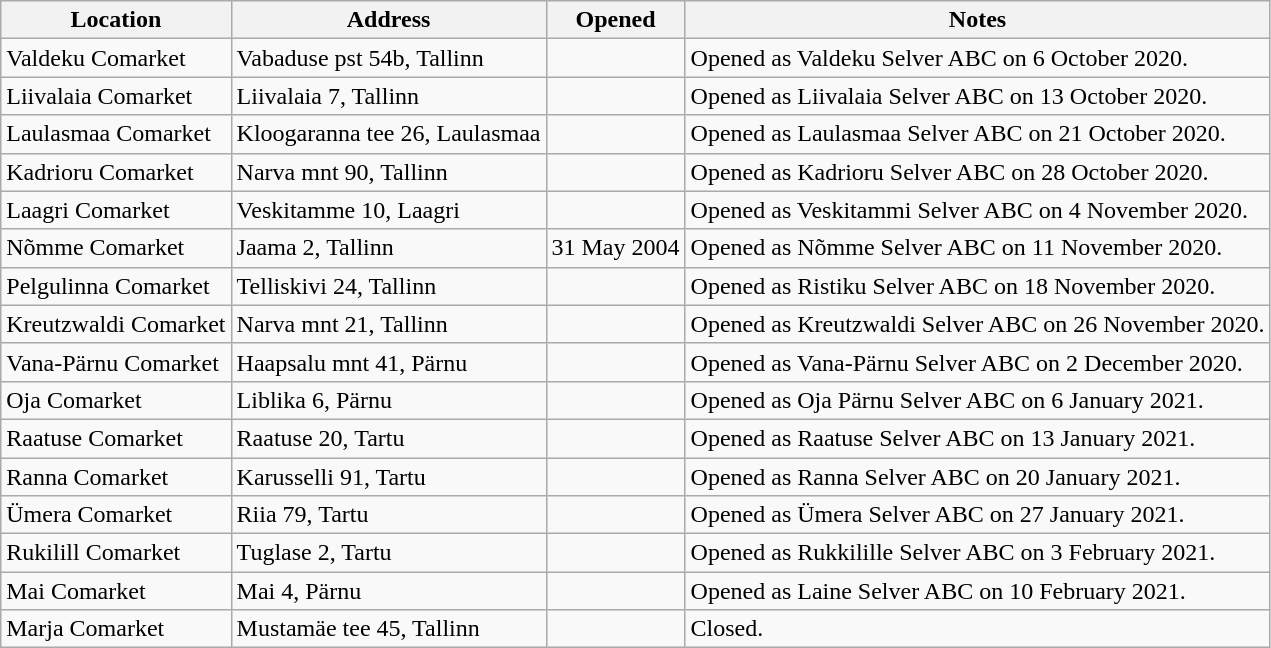<table class="wikitable">
<tr>
<th>Location</th>
<th>Address</th>
<th>Opened</th>
<th>Notes</th>
</tr>
<tr>
<td>Valdeku Comarket</td>
<td>Vabaduse pst 54b, Tallinn</td>
<td></td>
<td>Opened as Valdeku Selver ABC on 6 October 2020.</td>
</tr>
<tr>
<td>Liivalaia Comarket</td>
<td>Liivalaia 7, Tallinn</td>
<td></td>
<td>Opened as Liivalaia Selver ABC on 13 October 2020.</td>
</tr>
<tr>
<td>Laulasmaa Comarket</td>
<td>Kloogaranna tee 26, Laulasmaa</td>
<td></td>
<td>Opened as Laulasmaa Selver ABC on 21 October 2020.</td>
</tr>
<tr>
<td>Kadrioru Comarket</td>
<td>Narva mnt 90, Tallinn</td>
<td></td>
<td>Opened as Kadrioru Selver ABC on 28 October 2020.</td>
</tr>
<tr>
<td>Laagri Comarket</td>
<td>Veskitamme 10, Laagri</td>
<td></td>
<td>Opened as Veskitammi Selver ABC on 4 November 2020.</td>
</tr>
<tr>
<td>Nõmme Comarket</td>
<td>Jaama 2, Tallinn</td>
<td>31 May 2004</td>
<td>Opened as Nõmme Selver ABC on 11 November 2020.</td>
</tr>
<tr>
<td>Pelgulinna Comarket</td>
<td>Telliskivi 24, Tallinn</td>
<td></td>
<td>Opened as Ristiku Selver ABC on 18 November 2020.</td>
</tr>
<tr>
<td>Kreutzwaldi Comarket</td>
<td>Narva mnt 21, Tallinn</td>
<td></td>
<td>Opened as Kreutzwaldi Selver ABC on 26 November 2020.</td>
</tr>
<tr>
<td>Vana-Pärnu Comarket</td>
<td>Haapsalu mnt 41, Pärnu</td>
<td></td>
<td>Opened as Vana-Pärnu Selver ABC on 2 December 2020.</td>
</tr>
<tr>
<td>Oja Comarket</td>
<td>Liblika 6, Pärnu</td>
<td></td>
<td>Opened as Oja Pärnu Selver ABC on 6 January 2021.</td>
</tr>
<tr>
<td>Raatuse Comarket</td>
<td>Raatuse 20, Tartu</td>
<td></td>
<td>Opened as Raatuse Selver ABC on 13 January 2021.</td>
</tr>
<tr>
<td>Ranna Comarket</td>
<td>Karusselli 91, Tartu</td>
<td></td>
<td>Opened as Ranna Selver ABC on 20 January 2021.</td>
</tr>
<tr>
<td>Ümera Comarket</td>
<td>Riia 79, Tartu</td>
<td></td>
<td>Opened as Ümera Selver ABC on 27 January 2021.</td>
</tr>
<tr>
<td>Rukilill Comarket</td>
<td>Tuglase 2, Tartu</td>
<td></td>
<td>Opened as Rukkilille Selver ABC on 3 February 2021.</td>
</tr>
<tr>
<td>Mai Comarket</td>
<td>Mai 4, Pärnu</td>
<td></td>
<td>Opened as Laine Selver ABC on 10 February 2021.</td>
</tr>
<tr>
<td>Marja Comarket</td>
<td>Mustamäe tee 45, Tallinn</td>
<td></td>
<td>Closed.</td>
</tr>
</table>
